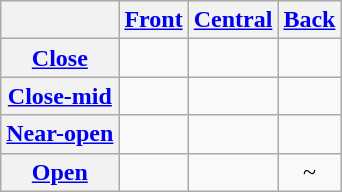<table class="wikitable" style="text-align: center;">
<tr>
<th></th>
<th><a href='#'>Front</a></th>
<th><a href='#'>Central</a></th>
<th><a href='#'>Back</a></th>
</tr>
<tr>
<th><a href='#'>Close</a></th>
<td></td>
<td></td>
<td></td>
</tr>
<tr>
<th><a href='#'>Close-mid</a></th>
<td></td>
<td></td>
<td></td>
</tr>
<tr>
<th><a href='#'>Near-open</a></th>
<td></td>
<td></td>
<td></td>
</tr>
<tr>
<th><a href='#'>Open</a></th>
<td></td>
<td></td>
<td> ~ </td>
</tr>
</table>
